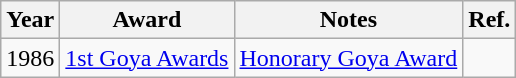<table class="wikitable">
<tr>
<th>Year</th>
<th>Award</th>
<th>Notes</th>
<th>Ref.</th>
</tr>
<tr>
<td>1986</td>
<td><a href='#'>1st Goya Awards</a></td>
<td><a href='#'>Honorary Goya Award</a></td>
<td></td>
</tr>
</table>
